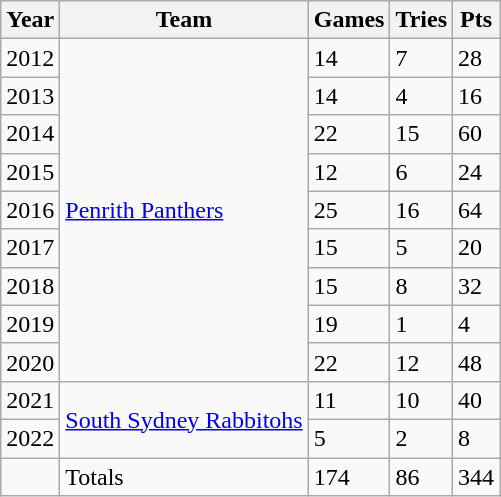<table class="wikitable">
<tr>
<th>Year</th>
<th>Team</th>
<th>Games</th>
<th>Tries</th>
<th>Pts</th>
</tr>
<tr>
<td>2012</td>
<td rowspan="9"> <a href='#'>Penrith Panthers</a></td>
<td>14</td>
<td>7</td>
<td>28</td>
</tr>
<tr>
<td>2013</td>
<td>14</td>
<td>4</td>
<td>16</td>
</tr>
<tr>
<td>2014</td>
<td>22</td>
<td>15</td>
<td>60</td>
</tr>
<tr>
<td>2015</td>
<td>12</td>
<td>6</td>
<td>24</td>
</tr>
<tr>
<td>2016</td>
<td>25</td>
<td>16</td>
<td>64</td>
</tr>
<tr>
<td>2017</td>
<td>15</td>
<td>5</td>
<td>20</td>
</tr>
<tr>
<td>2018</td>
<td>15</td>
<td>8</td>
<td>32</td>
</tr>
<tr>
<td>2019</td>
<td>19</td>
<td>1</td>
<td>4</td>
</tr>
<tr>
<td>2020</td>
<td>22</td>
<td>12</td>
<td>48</td>
</tr>
<tr>
<td>2021</td>
<td rowspan="2"> <a href='#'>South Sydney Rabbitohs</a></td>
<td>11</td>
<td>10</td>
<td>40</td>
</tr>
<tr>
<td>2022</td>
<td>5</td>
<td>2</td>
<td>8</td>
</tr>
<tr>
<td></td>
<td>Totals</td>
<td>174</td>
<td>86</td>
<td>344</td>
</tr>
</table>
